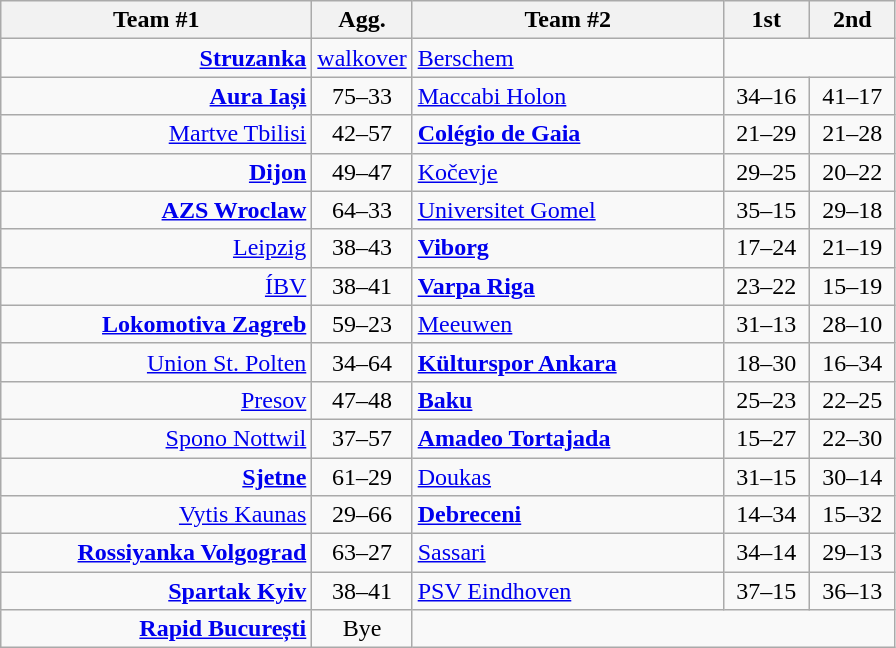<table class=wikitable style="text-align:center">
<tr>
<th width=200>Team #1</th>
<th width=50>Agg.</th>
<th width=200>Team #2</th>
<th width=50>1st</th>
<th width=50>2nd</th>
</tr>
<tr>
<td align=right><strong><a href='#'>Struzanka</a></strong> </td>
<td><a href='#'>walkover</a></td>
<td align=left> <a href='#'>Berschem</a></td>
<td align=center rowspan=1 colspan=2></td>
</tr>
<tr>
<td align=right><strong><a href='#'>Aura Iași</a></strong> </td>
<td>75–33</td>
<td align=left> <a href='#'>Maccabi Holon</a></td>
<td align=center>34–16</td>
<td align=center>41–17</td>
</tr>
<tr>
<td align=right><a href='#'>Martve Tbilisi</a> </td>
<td>42–57</td>
<td align=left> <strong><a href='#'>Colégio de Gaia</a></strong></td>
<td align=center>21–29</td>
<td align=center>21–28</td>
</tr>
<tr>
<td align=right><strong><a href='#'>Dijon</a></strong> </td>
<td>49–47</td>
<td align=left> <a href='#'>Kočevje</a></td>
<td align=center>29–25</td>
<td align=center>20–22</td>
</tr>
<tr>
<td align=right><strong><a href='#'>AZS Wroclaw</a></strong> </td>
<td>64–33</td>
<td align=left> <a href='#'>Universitet Gomel</a></td>
<td align=center>35–15</td>
<td align=center>29–18</td>
</tr>
<tr>
<td align=right><a href='#'>Leipzig</a> </td>
<td>38–43</td>
<td align=left> <strong><a href='#'>Viborg</a></strong></td>
<td align=center>17–24</td>
<td align=center>21–19</td>
</tr>
<tr>
<td align=right><a href='#'>ÍBV</a> </td>
<td>38–41</td>
<td align=left> <strong><a href='#'>Varpa Riga</a></strong></td>
<td align=center>23–22</td>
<td align=center>15–19</td>
</tr>
<tr>
<td align=right><strong><a href='#'>Lokomotiva Zagreb</a></strong> </td>
<td>59–23</td>
<td align=left> <a href='#'>Meeuwen</a></td>
<td align=center>31–13</td>
<td align=center>28–10</td>
</tr>
<tr>
<td align=right><a href='#'>Union St. Polten</a> </td>
<td>34–64</td>
<td align=left> <strong><a href='#'>Külturspor Ankara</a></strong></td>
<td align=center>18–30</td>
<td align=center>16–34</td>
</tr>
<tr>
<td align=right><a href='#'>Presov</a> </td>
<td>47–48</td>
<td align=left> <strong><a href='#'>Baku</a></strong></td>
<td align=center>25–23</td>
<td align=center>22–25</td>
</tr>
<tr>
<td align=right><a href='#'>Spono Nottwil</a> </td>
<td>37–57</td>
<td align=left> <strong><a href='#'>Amadeo Tortajada</a></strong></td>
<td align=center>15–27</td>
<td align=center>22–30</td>
</tr>
<tr>
<td align=right><strong><a href='#'>Sjetne</a></strong> </td>
<td>61–29</td>
<td align=left> <a href='#'>Doukas</a></td>
<td align=center>31–15</td>
<td align=center>30–14</td>
</tr>
<tr>
<td align=right><a href='#'>Vytis Kaunas</a> </td>
<td>29–66</td>
<td align=left> <strong><a href='#'>Debreceni</a></strong></td>
<td align=center>14–34</td>
<td align=center>15–32</td>
</tr>
<tr>
<td align=right><strong><a href='#'>Rossiyanka Volgograd</a></strong> </td>
<td>63–27</td>
<td align=left> <a href='#'>Sassari</a></td>
<td align=center>34–14</td>
<td align=center>29–13</td>
</tr>
<tr>
<td align=right><strong><a href='#'>Spartak Kyiv</a></strong> </td>
<td>38–41</td>
<td align=left> <a href='#'>PSV Eindhoven</a></td>
<td align=center>37–15</td>
<td align=center>36–13</td>
</tr>
<tr>
<td align=right><strong><a href='#'>Rapid București</a></strong> </td>
<td>Bye</td>
<td align=center rowspan=1 colspan=3></td>
</tr>
</table>
